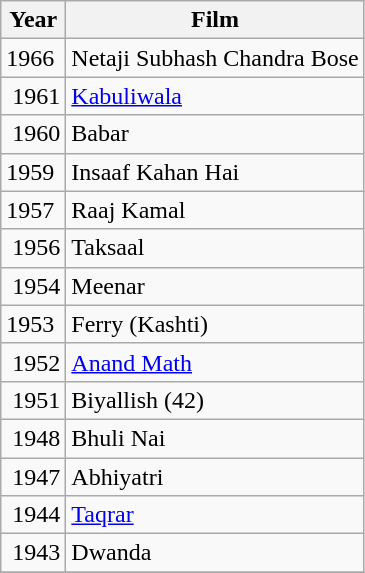<table class="wikitable sortable">
<tr>
<th>Year</th>
<th>Film</th>
</tr>
<tr>
<td>1966</td>
<td>Netaji Subhash Chandra Bose</td>
</tr>
<tr>
<td> 1961</td>
<td><a href='#'>Kabuliwala</a></td>
</tr>
<tr>
<td> 1960</td>
<td>Babar</td>
</tr>
<tr>
<td>1959</td>
<td>Insaaf Kahan Hai</td>
</tr>
<tr>
<td>1957</td>
<td>Raaj Kamal</td>
</tr>
<tr>
<td> 1956</td>
<td>Taksaal</td>
</tr>
<tr>
<td> 1954</td>
<td>Meenar</td>
</tr>
<tr>
<td>1953</td>
<td>Ferry (Kashti)</td>
</tr>
<tr>
<td> 1952</td>
<td><a href='#'>Anand Math</a></td>
</tr>
<tr>
<td> 1951</td>
<td>Biyallish (42)</td>
</tr>
<tr>
<td> 1948</td>
<td>Bhuli Nai</td>
</tr>
<tr>
<td> 1947</td>
<td>Abhiyatri</td>
</tr>
<tr>
<td> 1944</td>
<td><a href='#'>Taqrar</a></td>
</tr>
<tr>
<td> 1943</td>
<td>Dwanda</td>
</tr>
<tr>
</tr>
</table>
